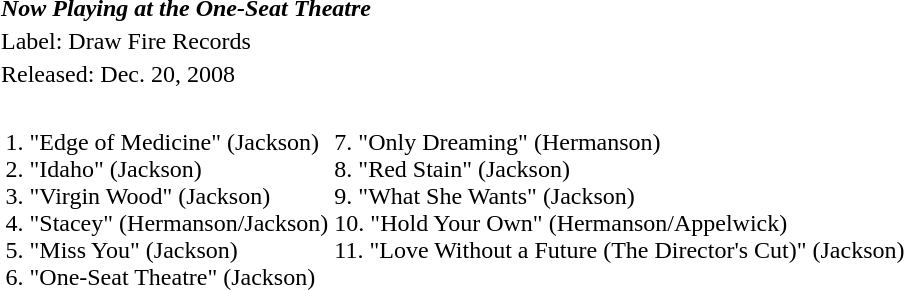<table>
<tr>
<td valign="top"></td>
<td valign="top"><br><table>
<tr>
<td valign="top" colspan="2"><strong><em>Now Playing at the One-Seat Theatre</em></strong></td>
</tr>
<tr>
<td valign="top">Label: Draw Fire Records</td>
</tr>
<tr>
<td valign="top">Released: Dec. 20, 2008</td>
</tr>
<tr>
<td valign="top" colspan="2"><br><table>
<tr>
</tr>
<tr>
<td valign="top">1. "Edge of Medicine" (Jackson)<br>2. "Idaho" (Jackson)<br>3. "Virgin Wood" (Jackson)<br>4. "Stacey" (Hermanson/Jackson)<br>5. "Miss You" (Jackson)<br>6. "One-Seat Theatre" (Jackson)</td>
<td valign="top">7. "Only Dreaming" (Hermanson)<br>8. "Red Stain" (Jackson)<br>9. "What She Wants" (Jackson)<br>10. "Hold Your Own" (Hermanson/Appelwick)<br>11. "Love Without a Future (The Director's Cut)" (Jackson)</td>
</tr>
</table>
</td>
</tr>
</table>
</td>
</tr>
</table>
